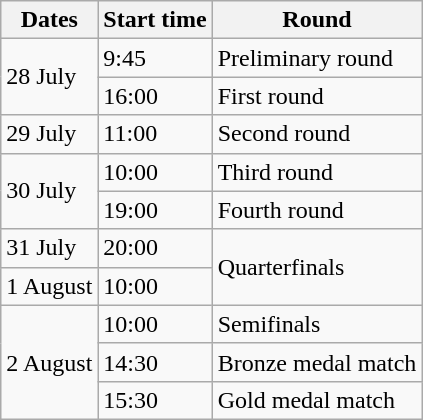<table class="wikitable">
<tr>
<th>Dates</th>
<th>Start time</th>
<th>Round</th>
</tr>
<tr>
<td rowspan=2>28 July</td>
<td>9:45</td>
<td>Preliminary round</td>
</tr>
<tr>
<td>16:00</td>
<td>First round</td>
</tr>
<tr>
<td>29 July</td>
<td>11:00</td>
<td>Second round</td>
</tr>
<tr>
<td rowspan=2>30 July</td>
<td>10:00</td>
<td>Third round</td>
</tr>
<tr>
<td>19:00</td>
<td>Fourth round</td>
</tr>
<tr>
<td>31 July</td>
<td>20:00</td>
<td rowspan=2>Quarterfinals</td>
</tr>
<tr>
<td>1 August</td>
<td>10:00</td>
</tr>
<tr>
<td rowspan=3>2 August</td>
<td>10:00</td>
<td>Semifinals</td>
</tr>
<tr>
<td>14:30</td>
<td>Bronze medal match</td>
</tr>
<tr>
<td>15:30</td>
<td>Gold medal match</td>
</tr>
</table>
